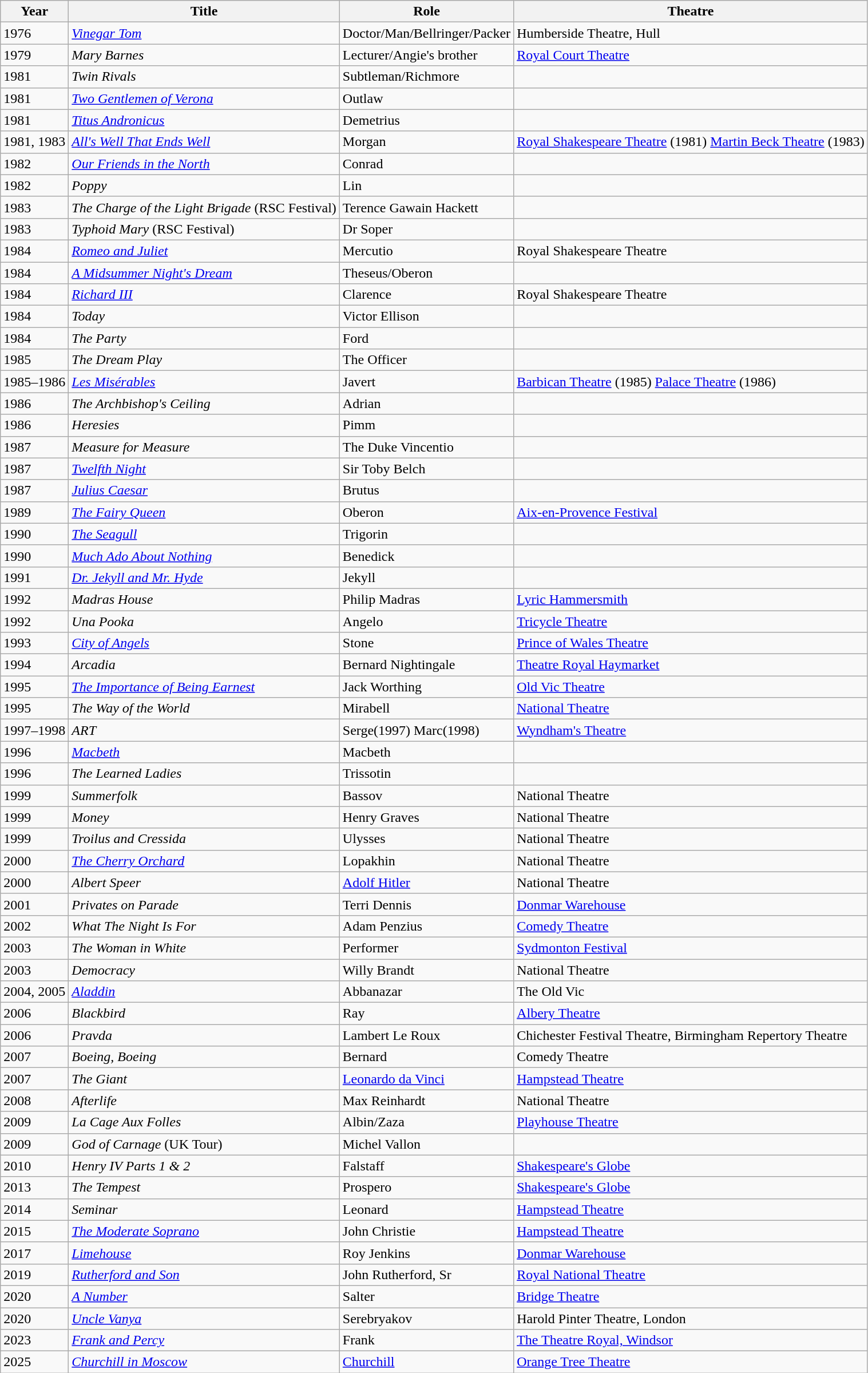<table class="wikitable sortable">
<tr>
<th>Year</th>
<th>Title</th>
<th>Role</th>
<th class="unsortable">Theatre</th>
</tr>
<tr>
<td>1976</td>
<td><em><a href='#'>Vinegar Tom</a></em></td>
<td>Doctor/Man/Bellringer/Packer</td>
<td>Humberside Theatre, Hull</td>
</tr>
<tr>
<td>1979</td>
<td><em>Mary Barnes</em></td>
<td>Lecturer/Angie's brother</td>
<td><a href='#'>Royal Court Theatre</a></td>
</tr>
<tr>
<td>1981</td>
<td><em>Twin Rivals</em></td>
<td>Subtleman/Richmore</td>
<td></td>
</tr>
<tr>
<td>1981</td>
<td><em><a href='#'>Two Gentlemen of Verona</a></em></td>
<td>Outlaw</td>
<td></td>
</tr>
<tr>
<td>1981</td>
<td><em><a href='#'>Titus Andronicus</a></em></td>
<td>Demetrius</td>
<td></td>
</tr>
<tr>
<td>1981, 1983</td>
<td><em><a href='#'>All's Well That Ends Well</a></em></td>
<td>Morgan</td>
<td><a href='#'>Royal Shakespeare Theatre</a> (1981) <a href='#'>Martin Beck Theatre</a> (1983)</td>
</tr>
<tr>
<td>1982</td>
<td><em><a href='#'>Our Friends in the North</a></em></td>
<td>Conrad</td>
<td></td>
</tr>
<tr>
<td>1982</td>
<td><em>Poppy</em></td>
<td>Lin</td>
<td></td>
</tr>
<tr>
<td>1983</td>
<td><em>The Charge of the Light Brigade</em> (RSC Festival)</td>
<td>Terence Gawain Hackett</td>
<td></td>
</tr>
<tr>
<td>1983</td>
<td><em>Typhoid Mary</em> (RSC Festival)</td>
<td>Dr Soper</td>
<td></td>
</tr>
<tr>
<td>1984</td>
<td><em><a href='#'>Romeo and Juliet</a></em></td>
<td>Mercutio</td>
<td>Royal Shakespeare Theatre</td>
</tr>
<tr>
<td>1984</td>
<td><em><a href='#'>A Midsummer Night's Dream</a></em></td>
<td>Theseus/Oberon</td>
<td></td>
</tr>
<tr>
<td>1984</td>
<td><em><a href='#'>Richard III</a></em></td>
<td>Clarence</td>
<td>Royal Shakespeare Theatre</td>
</tr>
<tr>
<td>1984</td>
<td><em>Today</em></td>
<td>Victor Ellison</td>
<td></td>
</tr>
<tr>
<td>1984</td>
<td><em>The Party</em></td>
<td>Ford</td>
<td></td>
</tr>
<tr>
<td>1985</td>
<td><em>The Dream Play</em></td>
<td>The Officer</td>
<td></td>
</tr>
<tr>
<td>1985–1986</td>
<td><em><a href='#'>Les Misérables</a></em></td>
<td>Javert</td>
<td><a href='#'>Barbican Theatre</a> (1985) <a href='#'>Palace Theatre</a> (1986)</td>
</tr>
<tr>
<td>1986</td>
<td><em>The Archbishop's Ceiling</em></td>
<td>Adrian</td>
<td></td>
</tr>
<tr>
<td>1986</td>
<td><em>Heresies</em></td>
<td>Pimm</td>
<td></td>
</tr>
<tr>
<td>1987</td>
<td><em>Measure for Measure</em></td>
<td>The Duke Vincentio</td>
<td></td>
</tr>
<tr>
<td>1987</td>
<td><em><a href='#'>Twelfth Night</a></em></td>
<td>Sir Toby Belch</td>
<td></td>
</tr>
<tr>
<td>1987</td>
<td><em><a href='#'>Julius Caesar</a></em></td>
<td>Brutus</td>
<td></td>
</tr>
<tr>
<td>1989</td>
<td><em><a href='#'>The Fairy Queen</a></em></td>
<td>Oberon</td>
<td><a href='#'>Aix-en-Provence Festival</a></td>
</tr>
<tr>
<td>1990</td>
<td><em><a href='#'>The Seagull</a></em></td>
<td>Trigorin</td>
<td></td>
</tr>
<tr>
<td>1990</td>
<td><em><a href='#'>Much Ado About Nothing</a></em></td>
<td>Benedick</td>
<td></td>
</tr>
<tr>
<td>1991</td>
<td><em><a href='#'>Dr. Jekyll and Mr. Hyde</a></em></td>
<td>Jekyll</td>
<td></td>
</tr>
<tr>
<td>1992</td>
<td><em>Madras House</em></td>
<td>Philip Madras</td>
<td><a href='#'>Lyric Hammersmith</a></td>
</tr>
<tr>
<td>1992</td>
<td><em>Una Pooka</em></td>
<td>Angelo</td>
<td><a href='#'>Tricycle Theatre</a></td>
</tr>
<tr>
<td>1993</td>
<td><em><a href='#'>City of Angels</a></em></td>
<td>Stone</td>
<td><a href='#'>Prince of Wales Theatre</a></td>
</tr>
<tr>
<td>1994</td>
<td><em>Arcadia</em></td>
<td>Bernard Nightingale</td>
<td><a href='#'>Theatre Royal Haymarket</a></td>
</tr>
<tr>
<td>1995</td>
<td><em><a href='#'>The Importance of Being Earnest</a></em></td>
<td>Jack Worthing</td>
<td><a href='#'>Old Vic Theatre</a></td>
</tr>
<tr>
<td>1995</td>
<td><em>The Way of the World</em></td>
<td>Mirabell</td>
<td><a href='#'>National Theatre</a></td>
</tr>
<tr>
<td>1997–1998</td>
<td><em>ART</em></td>
<td>Serge(1997) Marc(1998)</td>
<td><a href='#'>Wyndham's Theatre</a></td>
</tr>
<tr>
<td>1996</td>
<td><em><a href='#'>Macbeth</a></em></td>
<td>Macbeth</td>
<td></td>
</tr>
<tr>
<td>1996</td>
<td><em>The Learned Ladies</em></td>
<td>Trissotin</td>
<td></td>
</tr>
<tr>
<td>1999</td>
<td><em>Summerfolk</em></td>
<td>Bassov</td>
<td>National Theatre</td>
</tr>
<tr>
<td>1999</td>
<td><em>Money</em></td>
<td>Henry Graves</td>
<td>National Theatre</td>
</tr>
<tr>
<td>1999</td>
<td><em>Troilus and Cressida</em></td>
<td>Ulysses</td>
<td>National Theatre</td>
</tr>
<tr>
<td>2000</td>
<td><em><a href='#'>The Cherry Orchard</a></em></td>
<td>Lopakhin</td>
<td>National Theatre</td>
</tr>
<tr>
<td>2000</td>
<td><em>Albert Speer</em></td>
<td><a href='#'>Adolf Hitler</a></td>
<td>National Theatre</td>
</tr>
<tr>
<td>2001</td>
<td><em>Privates on Parade</em></td>
<td>Terri Dennis</td>
<td><a href='#'>Donmar Warehouse</a></td>
</tr>
<tr>
<td>2002</td>
<td><em>What The Night Is For</em></td>
<td>Adam Penzius</td>
<td><a href='#'>Comedy Theatre</a></td>
</tr>
<tr>
<td>2003</td>
<td><em>The Woman in White</em></td>
<td>Performer</td>
<td><a href='#'>Sydmonton Festival</a></td>
</tr>
<tr>
<td>2003</td>
<td><em>Democracy</em></td>
<td>Willy Brandt</td>
<td>National Theatre</td>
</tr>
<tr>
<td>2004, 2005</td>
<td><em><a href='#'>Aladdin</a></em></td>
<td>Abbanazar</td>
<td>The Old Vic</td>
</tr>
<tr>
<td>2006</td>
<td><em>Blackbird</em></td>
<td>Ray</td>
<td><a href='#'>Albery Theatre</a></td>
</tr>
<tr>
<td>2006</td>
<td><em>Pravda</em></td>
<td>Lambert Le Roux</td>
<td>Chichester Festival Theatre, Birmingham Repertory Theatre</td>
</tr>
<tr>
<td>2007</td>
<td><em>Boeing, Boeing</em></td>
<td>Bernard</td>
<td>Comedy Theatre</td>
</tr>
<tr>
<td>2007</td>
<td><em>The Giant</em></td>
<td><a href='#'>Leonardo da Vinci</a></td>
<td><a href='#'>Hampstead Theatre</a></td>
</tr>
<tr>
<td>2008</td>
<td><em>Afterlife</em></td>
<td>Max Reinhardt</td>
<td>National Theatre</td>
</tr>
<tr>
<td>2009</td>
<td><em>La Cage Aux Folles</em></td>
<td>Albin/Zaza</td>
<td><a href='#'>Playhouse Theatre</a></td>
</tr>
<tr>
<td>2009</td>
<td><em>God of Carnage</em> (UK Tour)</td>
<td>Michel Vallon</td>
<td></td>
</tr>
<tr>
<td>2010</td>
<td><em>Henry IV Parts 1 & 2</em></td>
<td>Falstaff</td>
<td><a href='#'>Shakespeare's Globe</a></td>
</tr>
<tr>
<td>2013</td>
<td><em>The Tempest</em></td>
<td>Prospero</td>
<td><a href='#'>Shakespeare's Globe</a></td>
</tr>
<tr>
<td>2014</td>
<td><em>Seminar</em></td>
<td>Leonard</td>
<td><a href='#'>Hampstead Theatre</a></td>
</tr>
<tr>
<td>2015</td>
<td><em><a href='#'>The Moderate Soprano</a></em></td>
<td>John Christie</td>
<td><a href='#'>Hampstead Theatre</a></td>
</tr>
<tr>
<td>2017</td>
<td><em><a href='#'>Limehouse</a></em></td>
<td>Roy Jenkins</td>
<td><a href='#'>Donmar Warehouse</a></td>
</tr>
<tr>
<td>2019</td>
<td><em><a href='#'>Rutherford and Son</a></em></td>
<td>John Rutherford, Sr</td>
<td><a href='#'>Royal National Theatre</a></td>
</tr>
<tr>
<td>2020</td>
<td><em><a href='#'>A Number</a></em></td>
<td>Salter</td>
<td><a href='#'>Bridge Theatre</a></td>
</tr>
<tr>
<td>2020</td>
<td><em><a href='#'>Uncle Vanya</a></em></td>
<td>Serebryakov</td>
<td>Harold Pinter Theatre, London</td>
</tr>
<tr>
<td>2023</td>
<td><em><a href='#'>Frank and Percy</a></em></td>
<td>Frank</td>
<td><a href='#'>The Theatre Royal, Windsor</a></td>
</tr>
<tr>
<td>2025</td>
<td><em><a href='#'>Churchill in Moscow</a></em></td>
<td><a href='#'>Churchill</a></td>
<td><a href='#'>Orange Tree Theatre</a></td>
</tr>
</table>
